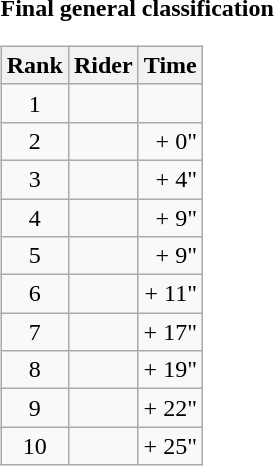<table>
<tr>
<td><strong>Final general classification</strong><br><table class="wikitable">
<tr>
<th scope="col">Rank</th>
<th scope="col">Rider</th>
<th scope="col">Time</th>
</tr>
<tr>
<td style="text-align:center;">1</td>
<td></td>
<td style="text-align:right;"></td>
</tr>
<tr>
<td style="text-align:center;">2</td>
<td></td>
<td style="text-align:right;">+ 0"</td>
</tr>
<tr>
<td style="text-align:center;">3</td>
<td></td>
<td style="text-align:right;">+ 4"</td>
</tr>
<tr>
<td style="text-align:center;">4</td>
<td></td>
<td style="text-align:right;">+ 9"</td>
</tr>
<tr>
<td style="text-align:center;">5</td>
<td></td>
<td style="text-align:right;">+ 9"</td>
</tr>
<tr>
<td style="text-align:center;">6</td>
<td></td>
<td style="text-align:right;">+ 11"</td>
</tr>
<tr>
<td style="text-align:center;">7</td>
<td></td>
<td style="text-align:right;">+ 17"</td>
</tr>
<tr>
<td style="text-align:center;">8</td>
<td></td>
<td style="text-align:right;">+ 19"</td>
</tr>
<tr>
<td style="text-align:center;">9</td>
<td></td>
<td style="text-align:right;">+ 22"</td>
</tr>
<tr>
<td style="text-align:center;">10</td>
<td></td>
<td style="text-align:right;">+ 25"</td>
</tr>
</table>
</td>
</tr>
</table>
